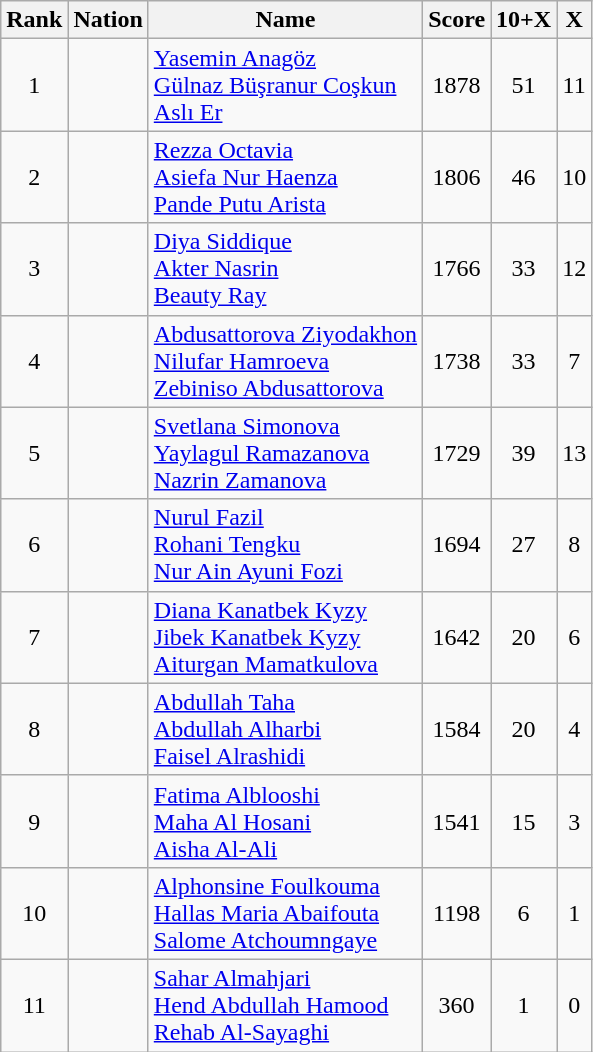<table class="wikitable sortable" style="text-align:center">
<tr>
<th>Rank</th>
<th>Nation</th>
<th>Name</th>
<th>Score</th>
<th>10+X</th>
<th>X</th>
</tr>
<tr>
<td>1</td>
<td align=left></td>
<td align=left><a href='#'>Yasemin Anagöz</a><br><a href='#'>Gülnaz Büşranur Coşkun</a><br><a href='#'>Aslı Er</a></td>
<td>1878</td>
<td>51</td>
<td>11</td>
</tr>
<tr>
<td>2</td>
<td align=left></td>
<td align=left><a href='#'>Rezza Octavia</a><br><a href='#'>Asiefa Nur Haenza</a><br><a href='#'>Pande Putu Arista</a></td>
<td>1806</td>
<td>46</td>
<td>10</td>
</tr>
<tr>
<td>3</td>
<td align=left></td>
<td align=left><a href='#'>Diya Siddique</a><br><a href='#'>Akter Nasrin</a><br><a href='#'>Beauty Ray</a></td>
<td>1766</td>
<td>33</td>
<td>12</td>
</tr>
<tr>
<td>4</td>
<td align=left></td>
<td align=left><a href='#'>Abdusattorova Ziyodakhon</a><br><a href='#'>Nilufar Hamroeva</a><br><a href='#'>Zebiniso Abdusattorova</a></td>
<td>1738</td>
<td>33</td>
<td>7</td>
</tr>
<tr>
<td>5</td>
<td align=left></td>
<td align=left><a href='#'>Svetlana Simonova</a><br><a href='#'>Yaylagul Ramazanova</a><br><a href='#'>Nazrin Zamanova</a><br></td>
<td>1729</td>
<td>39</td>
<td>13</td>
</tr>
<tr>
<td>6</td>
<td align=left></td>
<td align=left><a href='#'>Nurul Fazil</a><br><a href='#'>Rohani Tengku</a><br><a href='#'>Nur Ain Ayuni Fozi</a></td>
<td>1694</td>
<td>27</td>
<td>8</td>
</tr>
<tr>
<td>7</td>
<td align=left></td>
<td align=left><a href='#'>Diana Kanatbek Kyzy</a><br><a href='#'>Jibek Kanatbek Kyzy</a><br><a href='#'>Aiturgan Mamatkulova</a></td>
<td>1642</td>
<td>20</td>
<td>6</td>
</tr>
<tr>
<td>8</td>
<td align=left></td>
<td align=left><a href='#'>Abdullah Taha</a><br><a href='#'>Abdullah Alharbi</a><br><a href='#'>Faisel Alrashidi</a></td>
<td>1584</td>
<td>20</td>
<td>4</td>
</tr>
<tr>
<td>9</td>
<td align=left></td>
<td align=left><a href='#'>Fatima Alblooshi</a><br><a href='#'>Maha Al Hosani</a><br><a href='#'>Aisha Al-Ali</a></td>
<td>1541</td>
<td>15</td>
<td>3</td>
</tr>
<tr>
<td>10</td>
<td align=left></td>
<td align=left><a href='#'>Alphonsine Foulkouma</a><br><a href='#'>Hallas Maria Abaifouta</a><br><a href='#'>Salome Atchoumngaye</a></td>
<td>1198</td>
<td>6</td>
<td>1</td>
</tr>
<tr>
<td>11</td>
<td align=left></td>
<td align=left><a href='#'>Sahar Almahjari</a><br><a href='#'>Hend Abdullah Hamood</a><br><a href='#'>Rehab Al-Sayaghi</a></td>
<td>360</td>
<td>1</td>
<td>0</td>
</tr>
</table>
